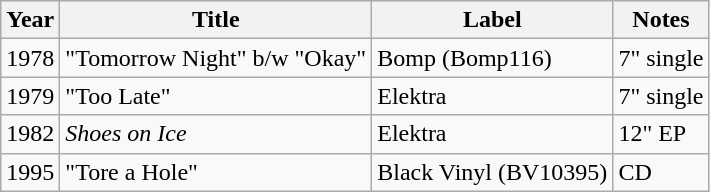<table class="wikitable" border="1">
<tr>
<th>Year</th>
<th>Title</th>
<th>Label</th>
<th>Notes</th>
</tr>
<tr>
<td>1978</td>
<td>"Tomorrow Night" b/w "Okay"</td>
<td>Bomp (Bomp116)</td>
<td>7" single</td>
</tr>
<tr>
<td>1979</td>
<td>"Too Late"</td>
<td>Elektra</td>
<td>7" single</td>
</tr>
<tr>
<td>1982</td>
<td><em>Shoes on Ice</em></td>
<td>Elektra</td>
<td>12" EP</td>
</tr>
<tr>
<td>1995</td>
<td>"Tore a Hole"</td>
<td>Black Vinyl (BV10395)</td>
<td>CD</td>
</tr>
</table>
